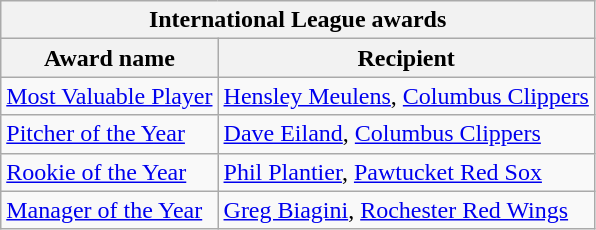<table class="wikitable">
<tr>
<th colspan="2">International League awards</th>
</tr>
<tr>
<th>Award name</th>
<th>Recipient</th>
</tr>
<tr>
<td><a href='#'>Most Valuable Player</a></td>
<td><a href='#'>Hensley Meulens</a>, <a href='#'>Columbus Clippers</a></td>
</tr>
<tr>
<td><a href='#'>Pitcher of the Year</a></td>
<td><a href='#'>Dave Eiland</a>, <a href='#'>Columbus Clippers</a></td>
</tr>
<tr>
<td><a href='#'>Rookie of the Year</a></td>
<td><a href='#'>Phil Plantier</a>, <a href='#'>Pawtucket Red Sox</a></td>
</tr>
<tr>
<td><a href='#'>Manager of the Year</a></td>
<td><a href='#'>Greg Biagini</a>, <a href='#'>Rochester Red Wings</a></td>
</tr>
</table>
